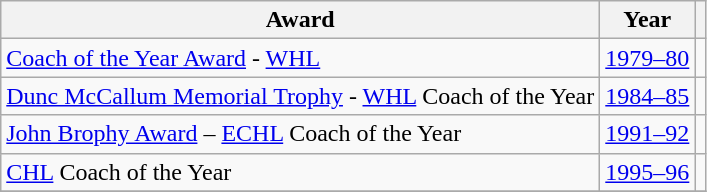<table class="wikitable">
<tr>
<th>Award</th>
<th>Year</th>
<th></th>
</tr>
<tr>
<td><a href='#'>Coach of the Year Award</a> - <a href='#'>WHL</a></td>
<td><a href='#'>1979–80</a></td>
<td></td>
</tr>
<tr>
<td><a href='#'>Dunc McCallum Memorial Trophy</a> - <a href='#'>WHL</a> Coach of the Year</td>
<td><a href='#'>1984–85</a></td>
<td></td>
</tr>
<tr>
<td><a href='#'>John Brophy Award</a> – <a href='#'>ECHL</a> Coach of the Year</td>
<td><a href='#'>1991–92</a></td>
<td></td>
</tr>
<tr>
<td><a href='#'>CHL</a> Coach of the Year</td>
<td><a href='#'>1995–96</a></td>
<td></td>
</tr>
<tr>
</tr>
</table>
